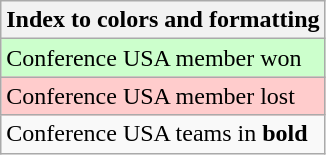<table class="wikitable">
<tr>
<th>Index to colors and formatting</th>
</tr>
<tr bgcolor=#ccffcc>
<td>Conference USA member won</td>
</tr>
<tr bgcolor=#ffcccc>
<td>Conference USA member lost</td>
</tr>
<tr>
<td>Conference USA teams in <strong>bold</strong></td>
</tr>
</table>
